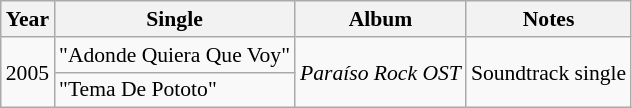<table class="wikitable" style="font-size:90%;">
<tr>
<th>Year</th>
<th>Single</th>
<th>Album</th>
<th>Notes</th>
</tr>
<tr>
<td rowspan="2">2005</td>
<td>"Adonde Quiera Que Voy"</td>
<td rowspan="2"><em>Paraíso Rock OST</em></td>
<td rowspan="2">Soundtrack single</td>
</tr>
<tr>
<td>"Tema De Pototo"</td>
</tr>
</table>
